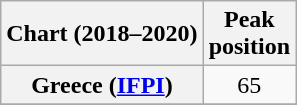<table class="wikitable sortable plainrowheaders" style="text-align:center">
<tr>
<th scope="col">Chart (2018–2020)</th>
<th scope="col">Peak<br>position</th>
</tr>
<tr>
<th scope="row">Greece (<a href='#'>IFPI</a>)</th>
<td>65</td>
</tr>
<tr>
</tr>
<tr>
</tr>
<tr>
</tr>
<tr>
</tr>
</table>
